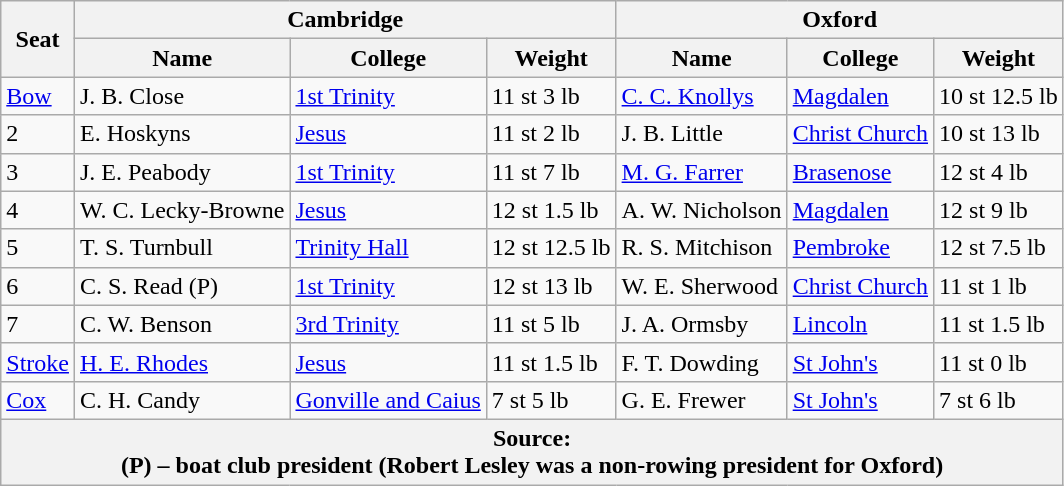<table class=wikitable>
<tr>
<th rowspan="2">Seat</th>
<th colspan="3">Cambridge <br> </th>
<th colspan="3">Oxford <br> </th>
</tr>
<tr>
<th>Name</th>
<th>College</th>
<th>Weight</th>
<th>Name</th>
<th>College</th>
<th>Weight</th>
</tr>
<tr>
<td><a href='#'>Bow</a></td>
<td>J. B. Close</td>
<td><a href='#'>1st Trinity</a></td>
<td>11 st 3 lb</td>
<td><a href='#'>C. C. Knollys</a></td>
<td><a href='#'>Magdalen</a></td>
<td>10 st 12.5 lb</td>
</tr>
<tr>
<td>2</td>
<td>E. Hoskyns</td>
<td><a href='#'>Jesus</a></td>
<td>11 st 2 lb</td>
<td>J. B. Little</td>
<td><a href='#'>Christ Church</a></td>
<td>10 st 13 lb</td>
</tr>
<tr>
<td>3</td>
<td>J. E. Peabody</td>
<td><a href='#'>1st Trinity</a></td>
<td>11 st 7 lb</td>
<td><a href='#'>M. G. Farrer</a></td>
<td><a href='#'>Brasenose</a></td>
<td>12 st 4 lb</td>
</tr>
<tr>
<td>4</td>
<td>W. C. Lecky-Browne</td>
<td><a href='#'>Jesus</a></td>
<td>12 st 1.5 lb</td>
<td>A. W. Nicholson</td>
<td><a href='#'>Magdalen</a></td>
<td>12 st 9 lb</td>
</tr>
<tr>
<td>5</td>
<td>T. S. Turnbull</td>
<td><a href='#'>Trinity Hall</a></td>
<td>12 st 12.5 lb</td>
<td>R. S. Mitchison</td>
<td><a href='#'>Pembroke</a></td>
<td>12 st 7.5 lb</td>
</tr>
<tr>
<td>6</td>
<td>C. S. Read (P)</td>
<td><a href='#'>1st Trinity</a></td>
<td>12 st 13 lb</td>
<td>W. E. Sherwood</td>
<td><a href='#'>Christ Church</a></td>
<td>11 st 1 lb</td>
</tr>
<tr>
<td>7</td>
<td>C. W. Benson</td>
<td><a href='#'>3rd Trinity</a></td>
<td>11 st 5 lb</td>
<td>J. A. Ormsby</td>
<td><a href='#'>Lincoln</a></td>
<td>11 st 1.5 lb</td>
</tr>
<tr>
<td><a href='#'>Stroke</a></td>
<td><a href='#'>H. E. Rhodes</a></td>
<td><a href='#'>Jesus</a></td>
<td>11 st 1.5 lb</td>
<td>F. T. Dowding</td>
<td><a href='#'>St John's</a></td>
<td>11 st 0 lb</td>
</tr>
<tr>
<td><a href='#'>Cox</a></td>
<td>C. H. Candy</td>
<td><a href='#'>Gonville and Caius</a></td>
<td>7 st 5 lb</td>
<td>G. E. Frewer</td>
<td><a href='#'>St John's</a></td>
<td>7 st 6 lb</td>
</tr>
<tr>
<th colspan="7">Source:<br>(P) – boat club president (Robert Lesley was a non-rowing president for Oxford)</th>
</tr>
</table>
